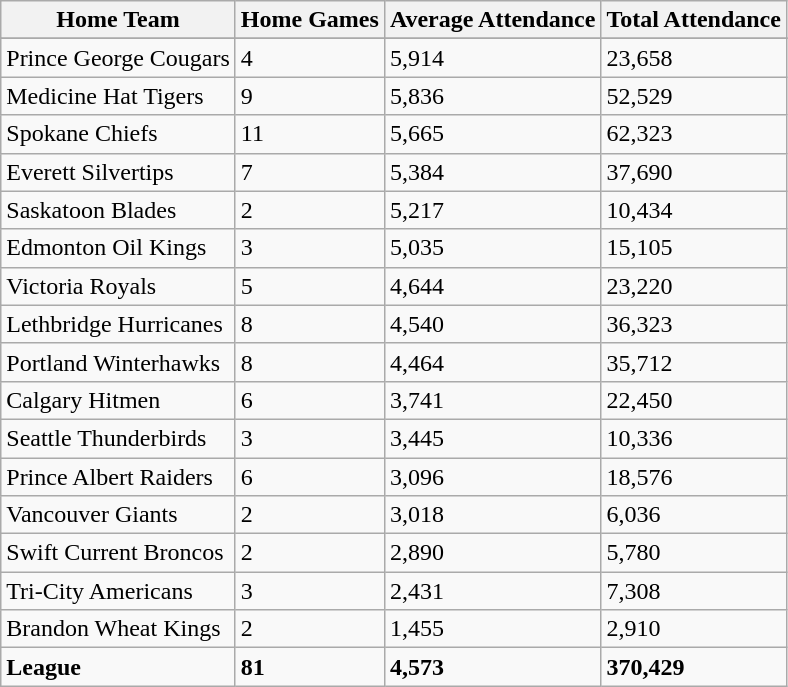<table class="wikitable sortable">
<tr>
<th>Home Team</th>
<th>Home Games</th>
<th>Average Attendance</th>
<th>Total Attendance </th>
</tr>
<tr>
</tr>
<tr>
<td>Prince George Cougars</td>
<td>4</td>
<td>5,914</td>
<td>23,658</td>
</tr>
<tr>
<td>Medicine Hat Tigers</td>
<td>9</td>
<td>5,836</td>
<td>52,529</td>
</tr>
<tr>
<td>Spokane Chiefs</td>
<td>11</td>
<td>5,665</td>
<td>62,323</td>
</tr>
<tr>
<td>Everett Silvertips</td>
<td>7</td>
<td>5,384</td>
<td>37,690</td>
</tr>
<tr>
<td>Saskatoon Blades</td>
<td>2</td>
<td>5,217</td>
<td>10,434</td>
</tr>
<tr>
<td>Edmonton Oil Kings</td>
<td>3</td>
<td>5,035</td>
<td>15,105</td>
</tr>
<tr>
<td>Victoria Royals</td>
<td>5</td>
<td>4,644</td>
<td>23,220</td>
</tr>
<tr>
<td>Lethbridge Hurricanes</td>
<td>8</td>
<td>4,540</td>
<td>36,323</td>
</tr>
<tr>
<td>Portland Winterhawks</td>
<td>8</td>
<td>4,464</td>
<td>35,712</td>
</tr>
<tr>
<td>Calgary Hitmen</td>
<td>6</td>
<td>3,741</td>
<td>22,450</td>
</tr>
<tr>
<td>Seattle Thunderbirds</td>
<td>3</td>
<td>3,445</td>
<td>10,336</td>
</tr>
<tr>
<td>Prince Albert Raiders</td>
<td>6</td>
<td>3,096</td>
<td>18,576</td>
</tr>
<tr>
<td>Vancouver Giants</td>
<td>2</td>
<td>3,018</td>
<td>6,036</td>
</tr>
<tr>
<td>Swift Current Broncos</td>
<td>2</td>
<td>2,890</td>
<td>5,780</td>
</tr>
<tr>
<td>Tri-City Americans</td>
<td>3</td>
<td>2,431</td>
<td>7,308</td>
</tr>
<tr>
<td>Brandon Wheat Kings</td>
<td>2</td>
<td>1,455</td>
<td>2,910</td>
</tr>
<tr class="sortbottom">
<td><strong>League</strong></td>
<td><strong>81</strong></td>
<td><strong>4,573</strong></td>
<td><strong>370,429</strong></td>
</tr>
</table>
